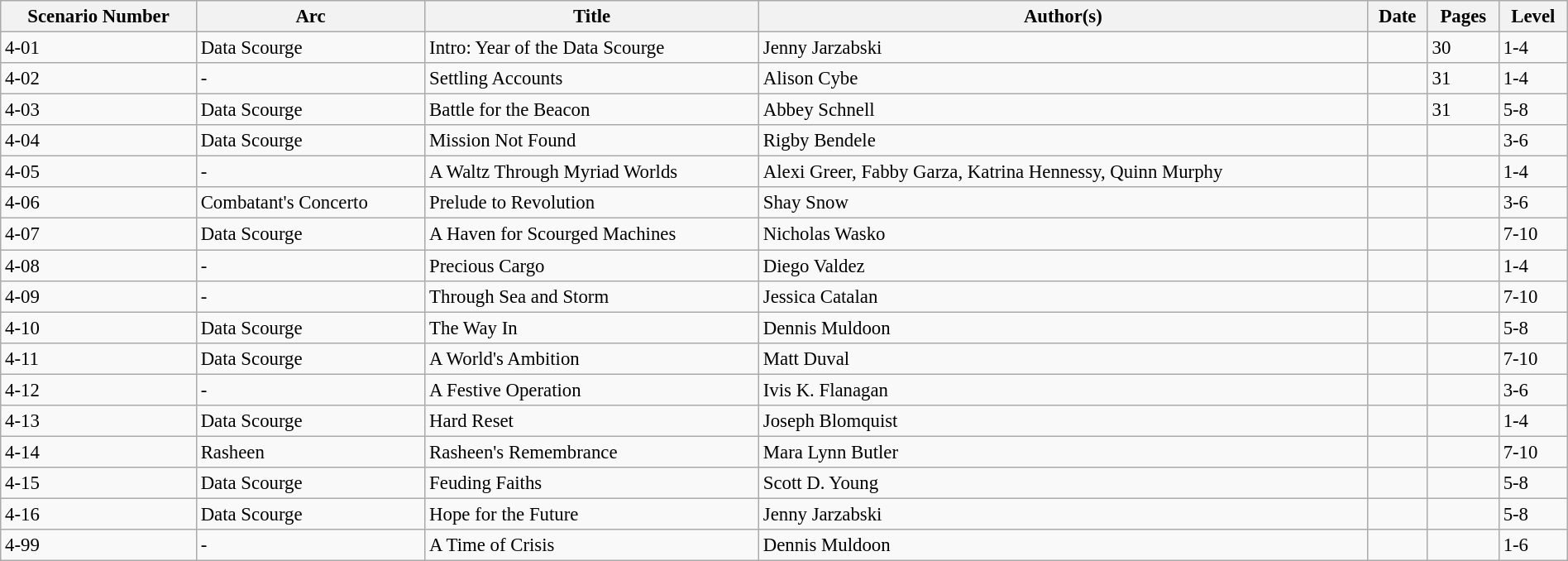<table class="wikitable sortable" style="width:100%; font-size:95%; border:1">
<tr>
<th>Scenario Number</th>
<th>Arc</th>
<th>Title</th>
<th>Author(s)</th>
<th>Date</th>
<th>Pages</th>
<th>Level</th>
</tr>
<tr>
<td>4-01</td>
<td>Data Scourge</td>
<td>Intro: Year of the Data Scourge</td>
<td>Jenny Jarzabski</td>
<td></td>
<td>30</td>
<td>1-4</td>
</tr>
<tr>
<td>4-02</td>
<td>-</td>
<td>Settling Accounts</td>
<td>Alison Cybe</td>
<td></td>
<td>31</td>
<td>1-4</td>
</tr>
<tr>
<td>4-03</td>
<td>Data Scourge</td>
<td>Battle for the Beacon</td>
<td>Abbey Schnell</td>
<td></td>
<td>31</td>
<td>5-8</td>
</tr>
<tr>
<td>4-04</td>
<td>Data Scourge</td>
<td>Mission Not Found</td>
<td>Rigby Bendele</td>
<td></td>
<td></td>
<td>3-6</td>
</tr>
<tr>
<td>4-05</td>
<td>-</td>
<td>A Waltz Through Myriad Worlds</td>
<td>Alexi Greer, Fabby Garza, Katrina Hennessy, Quinn Murphy</td>
<td></td>
<td></td>
<td>1-4</td>
</tr>
<tr>
<td>4-06</td>
<td>Combatant's Concerto</td>
<td>Prelude to Revolution</td>
<td>Shay Snow</td>
<td></td>
<td></td>
<td>3-6</td>
</tr>
<tr>
<td>4-07</td>
<td>Data Scourge</td>
<td>A Haven for Scourged Machines</td>
<td>Nicholas Wasko</td>
<td></td>
<td></td>
<td>7-10</td>
</tr>
<tr>
<td>4-08</td>
<td>-</td>
<td>Precious Cargo</td>
<td>Diego Valdez</td>
<td></td>
<td></td>
<td>1-4</td>
</tr>
<tr>
<td>4-09</td>
<td>-</td>
<td>Through Sea and Storm</td>
<td>Jessica Catalan</td>
<td></td>
<td></td>
<td>7-10</td>
</tr>
<tr>
<td>4-10</td>
<td>Data Scourge</td>
<td>The Way In</td>
<td>Dennis Muldoon</td>
<td></td>
<td></td>
<td>5-8</td>
</tr>
<tr>
<td>4-11</td>
<td>Data Scourge</td>
<td>A World's Ambition</td>
<td>Matt Duval</td>
<td></td>
<td></td>
<td>7-10</td>
</tr>
<tr>
<td>4-12</td>
<td>-</td>
<td>A Festive Operation</td>
<td>Ivis K. Flanagan</td>
<td></td>
<td></td>
<td>3-6</td>
</tr>
<tr>
<td>4-13</td>
<td>Data Scourge</td>
<td>Hard Reset</td>
<td>Joseph Blomquist</td>
<td></td>
<td></td>
<td>1-4</td>
</tr>
<tr>
<td>4-14</td>
<td>Rasheen</td>
<td>Rasheen's Remembrance</td>
<td>Mara Lynn Butler</td>
<td></td>
<td></td>
<td>7-10</td>
</tr>
<tr>
<td>4-15</td>
<td>Data Scourge</td>
<td>Feuding Faiths</td>
<td>Scott D. Young</td>
<td></td>
<td></td>
<td>5-8</td>
</tr>
<tr>
<td>4-16</td>
<td>Data Scourge</td>
<td>Hope for the Future</td>
<td>Jenny Jarzabski</td>
<td></td>
<td></td>
<td>5-8</td>
</tr>
<tr>
<td>4-99</td>
<td>-</td>
<td>A Time of Crisis</td>
<td>Dennis Muldoon</td>
<td></td>
<td></td>
<td>1-6</td>
</tr>
</table>
